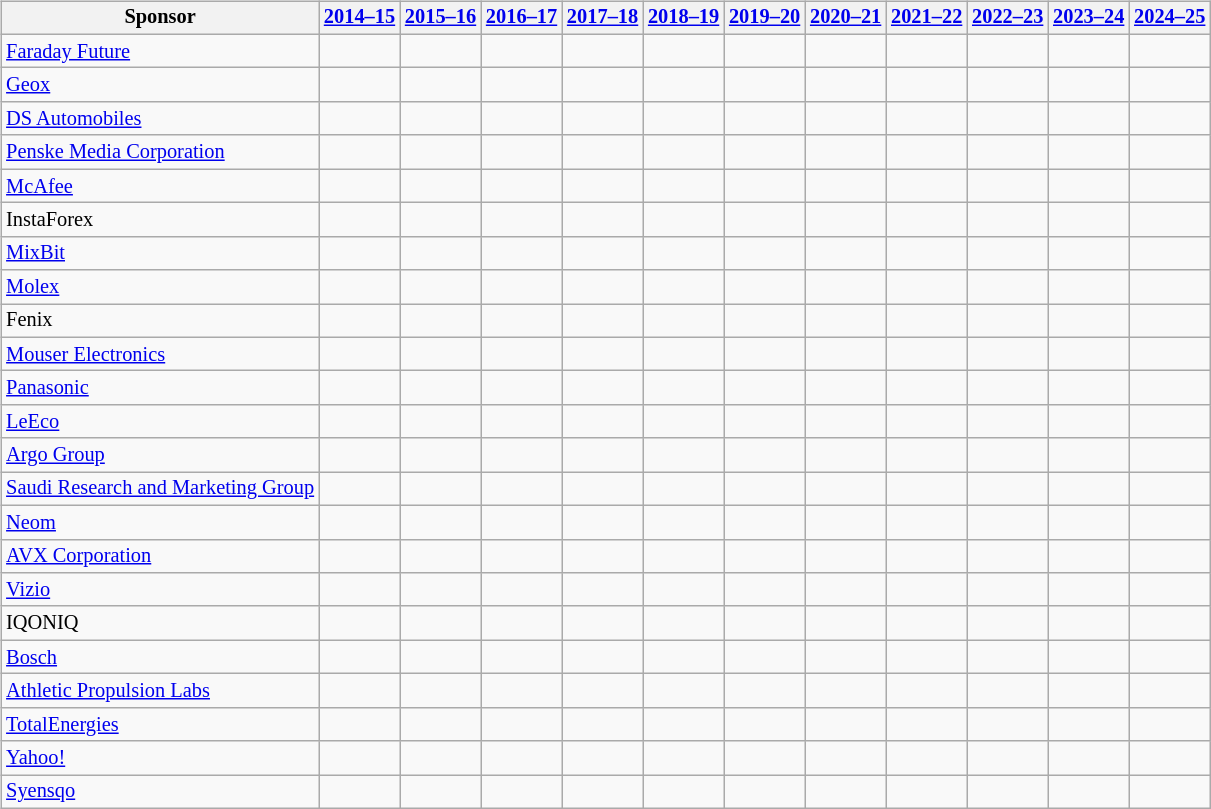<table>
<tr>
<td valign="top"><br><table class="wikitable sortable" style="font-size:85%; display: inline-table;">
<tr valign="top">
<th>Sponsor</th>
<th><a href='#'>2014–15</a></th>
<th><a href='#'>2015–16</a></th>
<th><a href='#'>2016–17</a></th>
<th><a href='#'>2017–18</a></th>
<th><a href='#'>2018–19</a></th>
<th><a href='#'>2019–20</a></th>
<th><a href='#'>2020–21</a></th>
<th><a href='#'>2021–22</a></th>
<th><a href='#'>2022–23</a></th>
<th><a href='#'>2023–24</a></th>
<th><a href='#'>2024–25</a></th>
</tr>
<tr>
<td><a href='#'>Faraday Future</a></td>
<td></td>
<td></td>
<td> <strong></strong></td>
<td></td>
<td></td>
<td></td>
<td></td>
<td></td>
<td></td>
<td></td>
<td></td>
</tr>
<tr>
<td><a href='#'>Geox</a></td>
<td></td>
<td></td>
<td></td>
<td></td>
<td> <strong></strong></td>
<td> <strong></strong></td>
<td></td>
<td></td>
<td></td>
<td></td>
<td></td>
</tr>
<tr>
<td><a href='#'>DS Automobiles</a></td>
<td></td>
<td></td>
<td></td>
<td></td>
<td></td>
<td></td>
<td></td>
<td></td>
<td> <strong></strong></td>
<td> <strong></strong></td>
<td> <strong></strong></td>
</tr>
<tr>
<td><a href='#'>Penske Media Corporation</a></td>
<td></td>
<td></td>
<td></td>
<td></td>
<td></td>
<td></td>
<td></td>
<td></td>
<td></td>
<td></td>
<td></td>
</tr>
<tr>
<td><a href='#'>McAfee</a></td>
<td></td>
<td></td>
<td></td>
<td></td>
<td></td>
<td></td>
<td></td>
<td></td>
<td></td>
<td></td>
<td></td>
</tr>
<tr>
<td>InstaForex</td>
<td></td>
<td></td>
<td></td>
<td></td>
<td></td>
<td></td>
<td></td>
<td></td>
<td></td>
<td></td>
<td></td>
</tr>
<tr>
<td><a href='#'>MixBit</a></td>
<td></td>
<td></td>
<td></td>
<td></td>
<td></td>
<td></td>
<td></td>
<td></td>
<td></td>
<td></td>
<td></td>
</tr>
<tr>
<td><a href='#'>Molex</a></td>
<td></td>
<td></td>
<td></td>
<td></td>
<td></td>
<td></td>
<td></td>
<td></td>
<td></td>
<td></td>
<td></td>
</tr>
<tr>
<td>Fenix</td>
<td></td>
<td></td>
<td></td>
<td></td>
<td></td>
<td></td>
<td></td>
<td></td>
<td></td>
<td></td>
<td></td>
</tr>
<tr>
<td><a href='#'>Mouser Electronics</a></td>
<td></td>
<td></td>
<td></td>
<td></td>
<td></td>
<td></td>
<td></td>
<td></td>
<td></td>
<td></td>
<td></td>
</tr>
<tr>
<td><a href='#'>Panasonic</a></td>
<td></td>
<td></td>
<td></td>
<td></td>
<td></td>
<td></td>
<td></td>
<td></td>
<td></td>
<td></td>
<td></td>
</tr>
<tr>
<td><a href='#'>LeEco</a></td>
<td></td>
<td></td>
<td></td>
<td></td>
<td></td>
<td></td>
<td></td>
<td></td>
<td></td>
<td></td>
<td></td>
</tr>
<tr>
<td><a href='#'>Argo Group</a></td>
<td></td>
<td></td>
<td></td>
<td></td>
<td></td>
<td></td>
<td></td>
<td></td>
<td></td>
<td></td>
<td></td>
</tr>
<tr>
<td><a href='#'>Saudi Research and Marketing Group</a></td>
<td></td>
<td></td>
<td></td>
<td></td>
<td></td>
<td></td>
<td></td>
<td></td>
<td></td>
<td></td>
<td></td>
</tr>
<tr>
<td><a href='#'>Neom</a></td>
<td></td>
<td></td>
<td></td>
<td></td>
<td></td>
<td></td>
<td></td>
<td></td>
<td></td>
<td></td>
<td></td>
</tr>
<tr>
<td><a href='#'>AVX Corporation</a></td>
<td></td>
<td></td>
<td></td>
<td></td>
<td></td>
<td></td>
<td></td>
<td></td>
<td></td>
<td></td>
<td></td>
</tr>
<tr>
<td><a href='#'>Vizio</a></td>
<td></td>
<td></td>
<td></td>
<td></td>
<td></td>
<td></td>
<td></td>
<td></td>
<td></td>
<td></td>
<td></td>
</tr>
<tr>
<td>IQONIQ</td>
<td></td>
<td></td>
<td></td>
<td></td>
<td></td>
<td></td>
<td></td>
<td></td>
<td></td>
<td></td>
<td></td>
</tr>
<tr>
<td><a href='#'>Bosch</a></td>
<td></td>
<td></td>
<td></td>
<td></td>
<td></td>
<td></td>
<td></td>
<td></td>
<td></td>
<td></td>
<td></td>
</tr>
<tr>
<td><a href='#'>Athletic Propulsion Labs</a></td>
<td></td>
<td></td>
<td></td>
<td></td>
<td></td>
<td></td>
<td></td>
<td></td>
<td></td>
<td></td>
<td></td>
</tr>
<tr>
<td><a href='#'>TotalEnergies</a></td>
<td></td>
<td></td>
<td></td>
<td></td>
<td></td>
<td></td>
<td></td>
<td></td>
<td></td>
<td></td>
<td></td>
</tr>
<tr>
<td><a href='#'>Yahoo!</a></td>
<td></td>
<td></td>
<td></td>
<td></td>
<td></td>
<td></td>
<td></td>
<td></td>
<td></td>
<td></td>
<td></td>
</tr>
<tr>
<td><a href='#'>Syensqo</a></td>
<td></td>
<td></td>
<td></td>
<td></td>
<td></td>
<td></td>
<td></td>
<td></td>
<td></td>
<td></td>
<td></td>
</tr>
</table>
</td>
<td valign="top"><br></td>
</tr>
</table>
